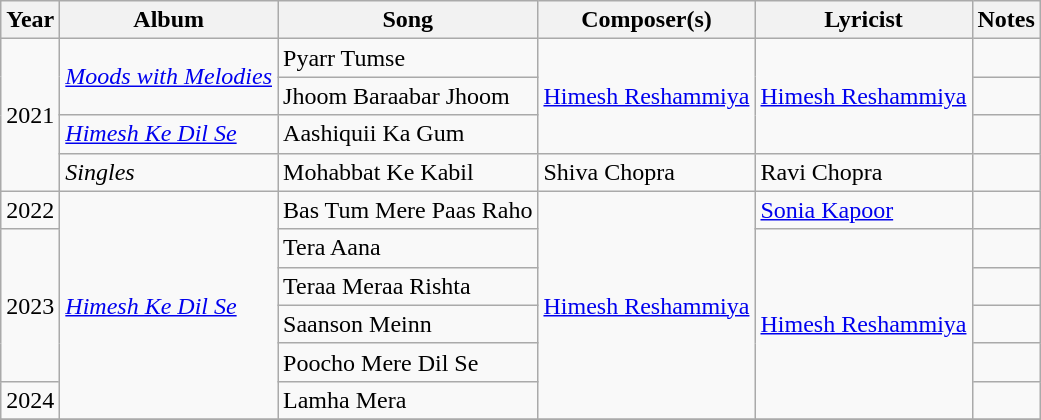<table class="wikitable">
<tr>
<th style>Year</th>
<th style>Album</th>
<th style>Song</th>
<th style>Composer(s)</th>
<th style>Lyricist</th>
<th style>Notes</th>
</tr>
<tr>
<td rowspan="4">2021</td>
<td rowspan="2"><em><a href='#'>Moods with Melodies</a></em></td>
<td>Pyarr Tumse</td>
<td rowspan=3><a href='#'>Himesh Reshammiya</a></td>
<td rowspan="3"><a href='#'>Himesh Reshammiya</a></td>
<td></td>
</tr>
<tr>
<td>Jhoom Baraabar Jhoom</td>
</tr>
<tr>
<td><em><a href='#'>Himesh Ke Dil Se</a></em></td>
<td>Aashiquii Ka Gum</td>
<td></td>
</tr>
<tr>
<td><em>Singles</em></td>
<td>Mohabbat Ke Kabil</td>
<td>Shiva Chopra</td>
<td>Ravi Chopra</td>
</tr>
<tr>
<td>2022</td>
<td rowspan="6"><em><a href='#'>Himesh Ke Dil Se</a></em></td>
<td>Bas Tum Mere Paas Raho</td>
<td rowspan="6"><a href='#'>Himesh Reshammiya</a></td>
<td><a href='#'>Sonia Kapoor</a></td>
<td></td>
</tr>
<tr>
<td rowspan="4">2023</td>
<td>Tera Aana</td>
<td rowspan="5"><a href='#'>Himesh Reshammiya</a></td>
</tr>
<tr>
<td>Teraa Meraa Rishta</td>
<td></td>
</tr>
<tr>
<td>Saanson Meinn</td>
<td></td>
</tr>
<tr>
<td>Poocho Mere Dil Se</td>
<td></td>
</tr>
<tr>
<td>2024</td>
<td>Lamha Mera</td>
<td></td>
</tr>
<tr>
</tr>
</table>
